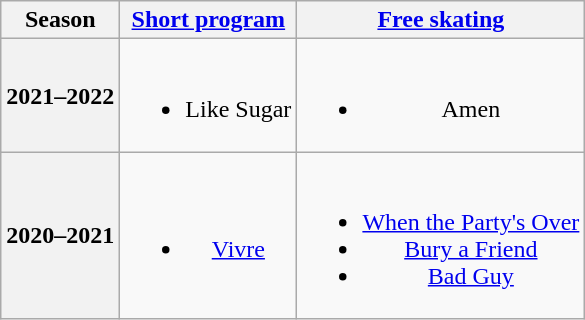<table class=wikitable style=text-align:center>
<tr>
<th>Season</th>
<th><a href='#'>Short program</a></th>
<th><a href='#'>Free skating</a></th>
</tr>
<tr>
<th>2021–2022 <br> </th>
<td><br><ul><li>Like Sugar <br> </li></ul></td>
<td><br><ul><li>Amen <br> </li></ul></td>
</tr>
<tr>
<th>2020–2021 <br> </th>
<td><br><ul><li><a href='#'>Vivre</a><br></li></ul></td>
<td><br><ul><li><a href='#'>When the Party's Over</a></li><li><a href='#'>Bury a Friend</a></li><li><a href='#'>Bad Guy</a><br></li></ul></td>
</tr>
</table>
